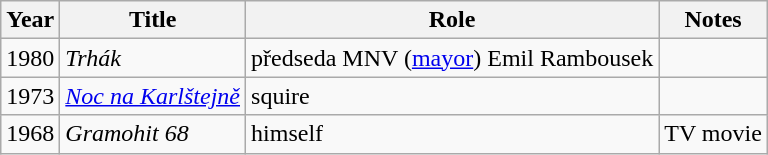<table class="wikitable">
<tr>
<th>Year</th>
<th>Title</th>
<th>Role</th>
<th>Notes</th>
</tr>
<tr>
<td>1980</td>
<td><em>Trhák</em></td>
<td>předseda MNV (<a href='#'>mayor</a>) Emil Rambousek</td>
<td></td>
</tr>
<tr>
<td>1973</td>
<td><em><a href='#'>Noc na Karlštejně</a></em></td>
<td>squire</td>
<td></td>
</tr>
<tr>
<td>1968</td>
<td><em>Gramohit 68</em></td>
<td>himself</td>
<td>TV movie</td>
</tr>
</table>
